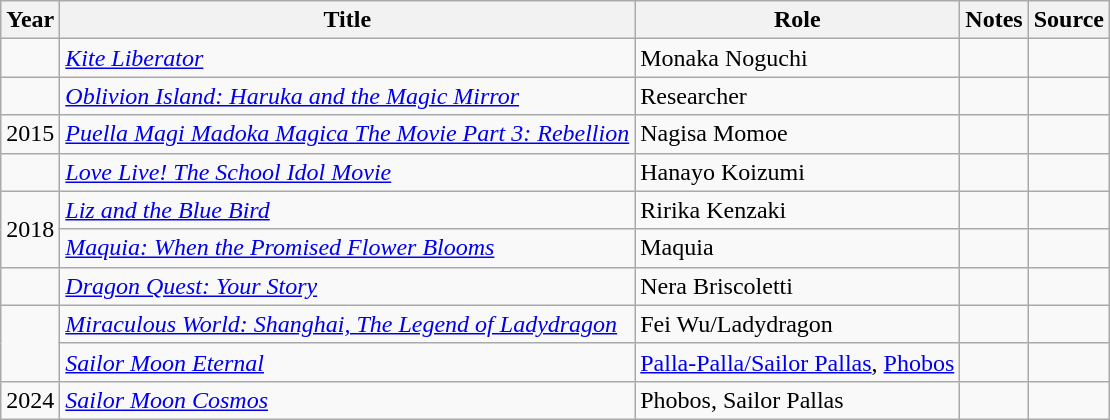<table class="wikitable sortable">
<tr>
<th>Year</th>
<th>Title</th>
<th>Role</th>
<th>Notes</th>
<th>Source</th>
</tr>
<tr>
<td></td>
<td><em><a href='#'>Kite Liberator</a></em></td>
<td>Monaka Noguchi</td>
<td></td>
<td></td>
</tr>
<tr>
<td></td>
<td><em><a href='#'>Oblivion Island: Haruka and the Magic Mirror</a></em></td>
<td>Researcher</td>
<td></td>
<td></td>
</tr>
<tr>
<td>2015</td>
<td><em><a href='#'>Puella Magi Madoka Magica The Movie Part 3: Rebellion</a></em></td>
<td>Nagisa Momoe</td>
<td></td>
<td></td>
</tr>
<tr>
<td></td>
<td><em><a href='#'>Love Live! The School Idol Movie</a></em></td>
<td>Hanayo Koizumi</td>
<td></td>
<td></td>
</tr>
<tr>
<td rowspan="2">2018</td>
<td><em><a href='#'>Liz and the Blue Bird</a></em></td>
<td>Ririka Kenzaki</td>
<td></td>
<td></td>
</tr>
<tr>
<td><em><a href='#'>Maquia: When the Promised Flower Blooms</a></em></td>
<td>Maquia</td>
<td></td>
<td></td>
</tr>
<tr>
<td></td>
<td><em><a href='#'>Dragon Quest: Your Story</a></em></td>
<td>Nera Briscoletti</td>
<td></td>
<td></td>
</tr>
<tr>
<td rowspan="2"></td>
<td><em><a href='#'>Miraculous World: Shanghai, The Legend of Ladydragon</a></em></td>
<td>Fei Wu/Ladydragon</td>
<td></td>
<td></td>
</tr>
<tr>
<td><em><a href='#'>Sailor Moon Eternal</a></em></td>
<td><a href='#'>Palla-Palla/Sailor Pallas</a>, <a href='#'>Phobos</a></td>
<td></td>
<td></td>
</tr>
<tr>
<td>2024</td>
<td><em><a href='#'>Sailor Moon Cosmos</a></em></td>
<td>Phobos, Sailor Pallas</td>
<td></td>
<td></td>
</tr>
</table>
